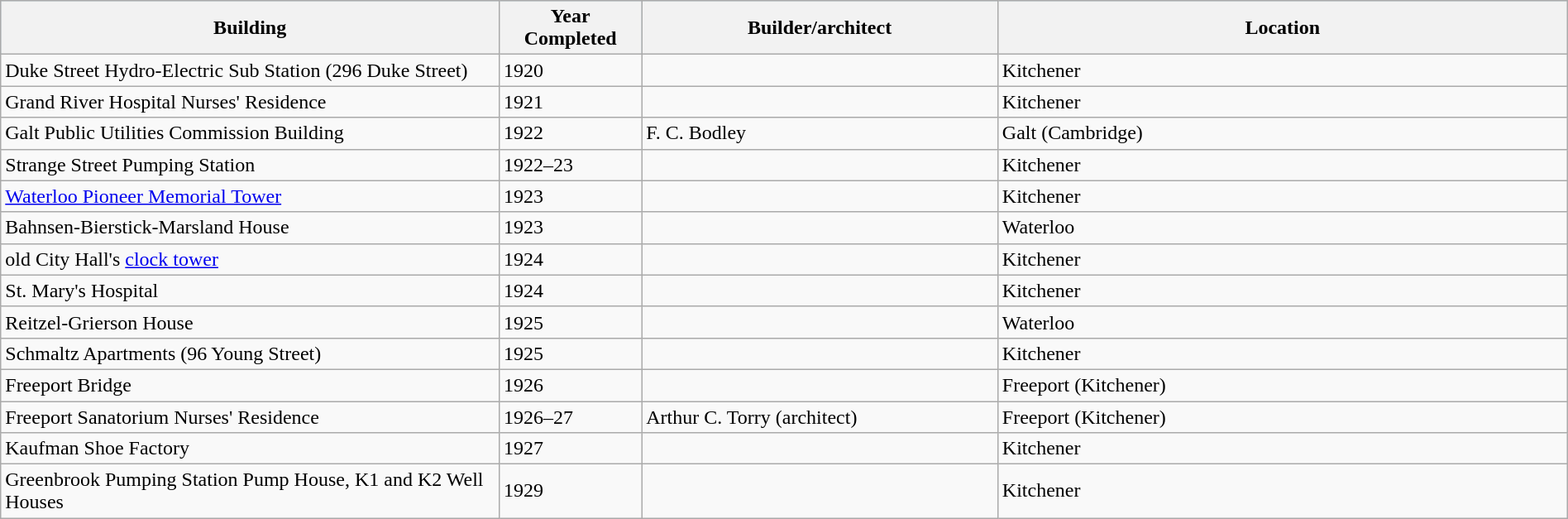<table class="wikitable" style="margin:1em auto;">
<tr bgcolor="lightblue">
<th width=28%>Building</th>
<th width=8%>Year Completed</th>
<th width=20%>Builder/architect</th>
<th width=32%>Location</th>
</tr>
<tr>
<td>Duke Street Hydro‐Electric Sub Station (296 Duke Street)</td>
<td>1920</td>
<td></td>
<td>Kitchener</td>
</tr>
<tr>
<td>Grand River Hospital Nurses' Residence</td>
<td>1921</td>
<td></td>
<td>Kitchener</td>
</tr>
<tr>
<td>Galt Public Utilities Commission Building</td>
<td>1922</td>
<td>F. C. Bodley</td>
<td>Galt (Cambridge)</td>
</tr>
<tr>
<td>Strange Street Pumping Station</td>
<td>1922–23</td>
<td></td>
<td>Kitchener</td>
</tr>
<tr>
<td><a href='#'>Waterloo Pioneer Memorial Tower</a></td>
<td>1923</td>
<td></td>
<td>Kitchener</td>
</tr>
<tr>
<td>Bahnsen-Bierstick-Marsland House</td>
<td>1923</td>
<td></td>
<td>Waterloo</td>
</tr>
<tr>
<td>old City Hall's <a href='#'>clock tower</a></td>
<td>1924</td>
<td></td>
<td>Kitchener</td>
</tr>
<tr>
<td>St. Mary's Hospital</td>
<td>1924</td>
<td></td>
<td>Kitchener</td>
</tr>
<tr>
<td>Reitzel-Grierson House</td>
<td>1925</td>
<td></td>
<td>Waterloo</td>
</tr>
<tr>
<td>Schmaltz Apartments (96 Young Street)</td>
<td>1925</td>
<td></td>
<td>Kitchener</td>
</tr>
<tr>
<td>Freeport Bridge</td>
<td>1926</td>
<td></td>
<td>Freeport (Kitchener)</td>
</tr>
<tr>
<td>Freeport Sanatorium Nurses' Residence</td>
<td>1926–27</td>
<td>Arthur C. Torry (architect)</td>
<td>Freeport (Kitchener)</td>
</tr>
<tr>
<td>Kaufman Shoe Factory</td>
<td>1927</td>
<td></td>
<td>Kitchener</td>
</tr>
<tr>
<td>Greenbrook Pumping Station Pump House, K1 and K2 Well Houses</td>
<td>1929</td>
<td></td>
<td>Kitchener</td>
</tr>
</table>
